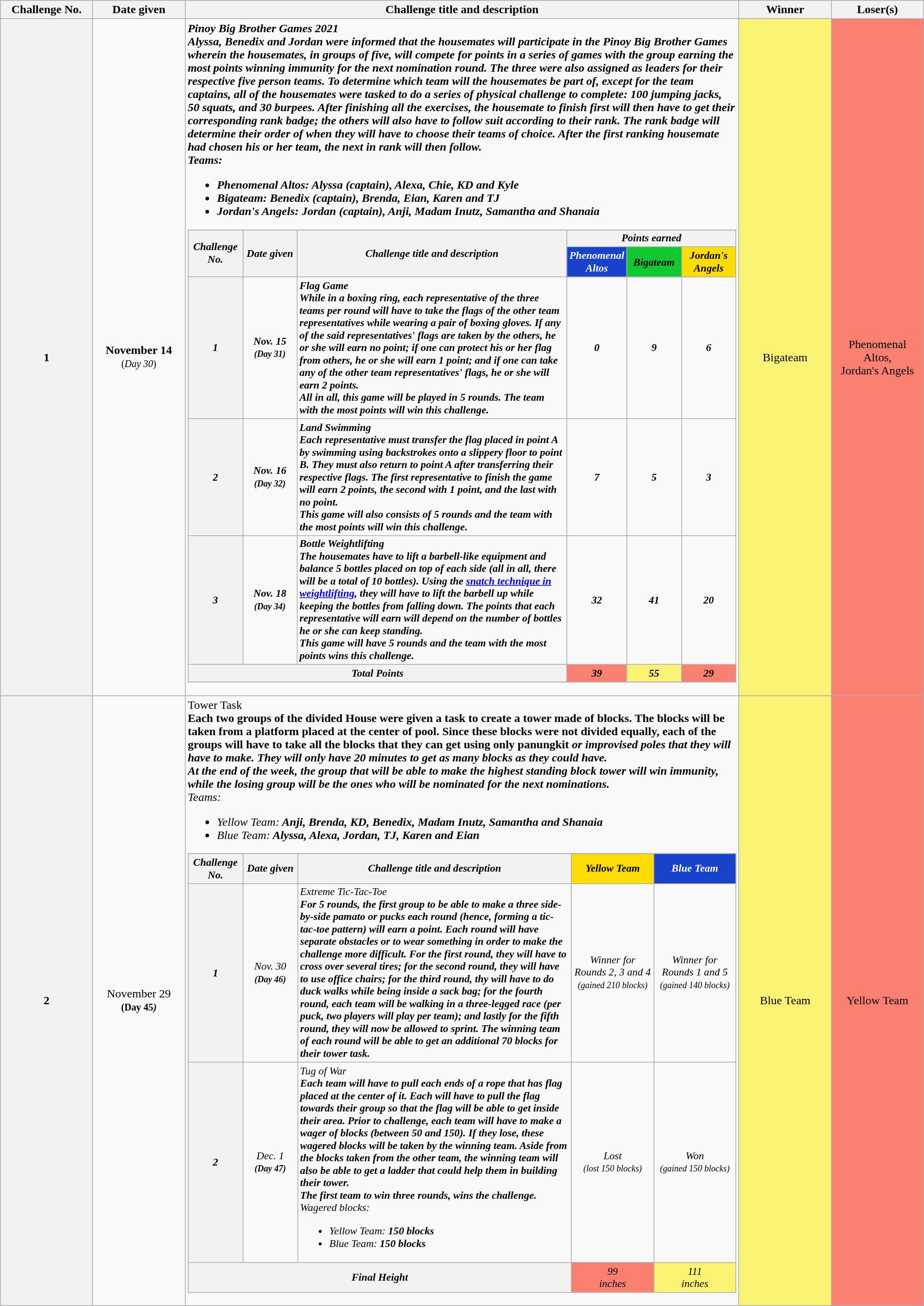<table class="wikitable" style="text-align:center; font-size:100%; line-height:18px;" width="100%">
<tr>
<th style="width: 10%;">Challenge No.</th>
<th style="width: 10%;">Date given</th>
<th style="width: 60%;">Challenge title and description</th>
<th style="width: 10%;">Winner</th>
<th style="width: 10%;">Loser(s)</th>
</tr>
<tr 1>
<th>1</th>
<td><strong>November 14</strong><br><small>(<em>Day 30</em>)</small></td>
<td align="left"><strong><em>Pinoy Big Brother<em> Games 2021<strong><br>Alyssa, Benedix and Jordan were informed that the housemates will participate in the Pinoy Big Brother Games wherein the housemates, in groups of five, will compete for points in a series of games with the group earning the most points winning immunity for the next nomination round. The three were also assigned as leaders for their respective five person teams. To determine which team will the housemates be part of, except for the team captains, all of the housemates were tasked to do a series of physical challenge to complete: 100 jumping jacks, 50 squats, and 30 burpees. After finishing all the exercises, the housemate to finish first will then have to get their corresponding rank badge; the others will also have to follow suit according to their rank. The rank badge will determine their order of when they will have to choose their teams of choice. After the first ranking housemate had chosen his or her team, the next in rank will then follow.<br></strong>Teams:<strong><ul><li></strong>Phenomenal Altos:<strong> Alyssa (captain), Alexa, Chie, KD and Kyle</li><li></strong>Bigateam:<strong> Benedix (captain), Brenda, Eian, Karen and TJ</li><li></strong>Jordan's Angels:<strong> Jordan (captain), Anji, Madam Inutz, Samantha and Shanaia</li></ul><table class="wikitable collapsible collapsed" style="text-align: center; font-size:90%; line-height:17px;" width="100%">
<tr>
</tr>
<tr>
<th style="width: 10%;" rowspan="2">Challenge No.</th>
<th style="width: 10%;" rowspan="2">Date given</th>
<th style="width: 50%;" rowspan="2">Challenge title and description</th>
<th style="width: 30%;" colspan="3">Points earned</th>
</tr>
<tr>
<th style="background:#1842CA; color:white; width:10%;">Phenomenal Altos</th>
<th style="background:#11C830; width:10%;">Bigateam</th>
<th style="background:#FDDC03; width:10%;">Jordan's Angels</th>
</tr>
<tr>
<th>1</th>
<td></strong>Nov. 15<strong><br><small>(</em>Day 31<em>)</small></td>
<td align="left"></strong>Flag Game<strong><br>While in a boxing ring, each representative of the three teams per round will have to take the flags of the other team representatives while wearing a pair of boxing gloves. If any of the said representatives' flags are taken by the others, he or she will earn no point; if one can protect his or her flag from others, he or she will earn 1 point; and if one can take any of the other team representatives' flags, he or she will earn 2 points.<br>All in all, this game will be played in 5 rounds. The team with the most points will win this challenge.</td>
<td>0</td>
<td>9</td>
<td>6</td>
</tr>
<tr>
<th>2</th>
<td></strong>Nov. 16<strong><br><small>(</em>Day 32<em>)</small></td>
<td align="left"></strong>Land Swimming<strong><br>Each representative must transfer the flag placed in point A by swimming using backstrokes onto a slippery floor to point B. They must also return to point A after transferring their respective flags. The first representative to finish the game will earn 2 points, the second with 1 point, and the last with no point.<br>This game will also consists of 5 rounds and the team with the most points will win this challenge.</td>
<td>7</td>
<td>5</td>
<td>3</td>
</tr>
<tr>
<th>3</th>
<td></strong>Nov. 18<strong><br><small>(</em>Day 34<em>)</small></td>
<td align="left"></strong>Bottle Weightlifting<strong><br>The housemates have to lift a barbell-like equipment and balance 5 bottles placed on top of each side (all in all, there will be a total of 10 bottles). Using the <a href='#'>snatch technique in weightlifting</a>, they will have to lift the barbell up while keeping the bottles from falling down. The points that each representative will earn will depend on the number of bottles he or she can keep standing.<br>This game will have 5 rounds and the team with the most points wins this challenge.</td>
<td>32</td>
<td>41</td>
<td>20</td>
</tr>
<tr>
<th colspan="3">Total Points</th>
<td style="background:#FA8072;">39</td>
<td style="background:#FBF373;">55</td>
<td style="background:#FA8072;">29</td>
</tr>
<tr>
</tr>
</table>
</td>
<td style="background:#FBF373;">Bigateam</td>
<td style="background:#FA8072;">Phenomenal Altos,<br>Jordan's Angels</td>
</tr>
<tr>
<th>2</th>
<td></strong>November 29<strong><br><small>(</em>Day 45<em>)</small></td>
<td align="left"></strong>Tower Task<strong><br>Each two groups of the divided House were given a task to create a tower made of blocks. The blocks will be taken from a platform placed at the center of pool. Since these blocks were not divided equally, each of the groups will have to take all the blocks that they can get using only  </em>panungkit<em> or improvised poles that they will have to make. They will only have 20 minutes to get as many blocks as they could have.<br>At the end of the week, the group that will be able to make the highest standing block tower will win immunity, while the losing group will be the ones who will be nominated for the next nominations.<br></strong>Teams:<strong><ul><li></strong>Yellow Team:<strong> Anji, Brenda, KD, Benedix, Madam Inutz, Samantha and Shanaia</li><li></strong>Blue Team:<strong> Alyssa, Alexa, Jordan, TJ, Karen and Eian</li></ul><table class="wikitable collapsible collapsed" style="text-align: center; font-size:90%; line-height:17px;" width="100%">
<tr>
</tr>
<tr>
<th style="width: 10%;">Challenge No.</th>
<th style="width: 10%;">Date given</th>
<th style="width: 50%;">Challenge title and description</th>
<th style="background:#FDDC03; width:15%;">Yellow Team</th>
<th style="background:#1842CA; color:white; width:15%;">Blue Team</th>
</tr>
<tr>
<th>1</th>
<td></strong>Nov. 30<strong><br><small>(</em>Day 46<em>)</small></td>
<td align="left"></strong>Extreme Tic-Tac-Toe<strong><br>For 5 rounds, the first group to be able to make a three side-by-side </em>pamato<em> or pucks each round (hence, forming a tic-tac-toe pattern) will earn a point. Each round will have separate obstacles or to wear something in order to make the challenge more difficult. For the first round, they will have to cross over several tires; for the second round, they will have to use office chairs; for the third round, thy will have to do duck walks while being inside a sack bag; for the fourth round, each team will be walking in a three-legged race (per puck, two players will play per team); and lastly for the fifth round, they will now be allowed to sprint. The winning team of each round will be able to get an additional 70 blocks for their tower task.</td>
<td>Winner for Rounds 2, 3 and 4 <small>(gained 210 blocks)</small></td>
<td>Winner for Rounds 1 and 5 <small>(gained 140 blocks)</small></td>
</tr>
<tr>
<th>2</th>
<td></strong>Dec. 1<strong><br><small>(</em>Day 47<em>)</small></td>
<td align="left"></strong>Tug of War<strong><br>Each team will have to pull each ends of a rope that has flag placed at the center of it. Each will have to pull the flag towards their group so that the flag will be able to get inside their area. Prior to challenge, each team will have to make a wager of blocks (between 50 and 150). If they lose, these wagered blocks will be taken by the winning team. Aside from the blocks taken from the other team, the winning team will also be able to get a ladder that could help them in building their tower.<br>The first team to win three rounds, wins the challenge.<br></strong>Wagered blocks:<strong><ul><li></strong>Yellow Team:<strong> 150 blocks</li><li></strong>Blue Team:<strong> 150 blocks</li></ul></td>
<td>Lost<br><small>(lost 150 blocks)</small></td>
<td>Won<br><small>(gained 150 blocks)</small></td>
</tr>
<tr>
<th colspan="3">Final Height</th>
<td style="background:#FA8072;">99<br>inches</td>
<td style="background:#FBF373;">111<br>inches</td>
</tr>
</table>
</td>
<td style="background:#FBF373;">Blue Team</td>
<td style="background:#FA8072;">Yellow Team</td>
</tr>
</table>
